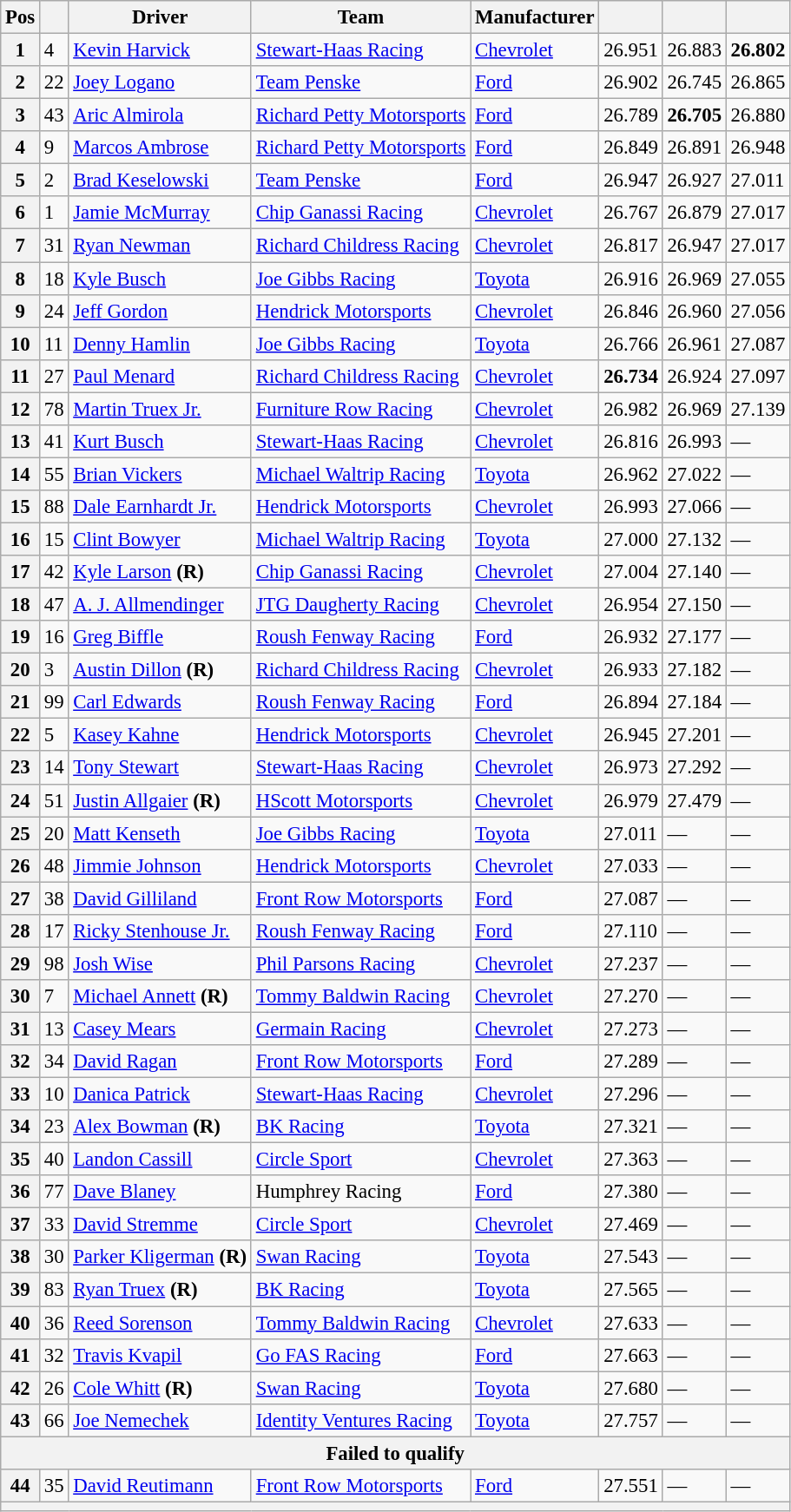<table class="wikitable" style="font-size:95%">
<tr>
<th>Pos</th>
<th></th>
<th>Driver</th>
<th>Team</th>
<th>Manufacturer</th>
<th></th>
<th></th>
<th></th>
</tr>
<tr>
<th>1</th>
<td>4</td>
<td><a href='#'>Kevin Harvick</a></td>
<td><a href='#'>Stewart-Haas Racing</a></td>
<td><a href='#'>Chevrolet</a></td>
<td>26.951</td>
<td>26.883</td>
<td><strong>26.802</strong></td>
</tr>
<tr>
<th>2</th>
<td>22</td>
<td><a href='#'>Joey Logano</a></td>
<td><a href='#'>Team Penske</a></td>
<td><a href='#'>Ford</a></td>
<td>26.902</td>
<td>26.745</td>
<td>26.865</td>
</tr>
<tr>
<th>3</th>
<td>43</td>
<td><a href='#'>Aric Almirola</a></td>
<td><a href='#'>Richard Petty Motorsports</a></td>
<td><a href='#'>Ford</a></td>
<td>26.789</td>
<td><strong>26.705</strong></td>
<td>26.880</td>
</tr>
<tr>
<th>4</th>
<td>9</td>
<td><a href='#'>Marcos Ambrose</a></td>
<td><a href='#'>Richard Petty Motorsports</a></td>
<td><a href='#'>Ford</a></td>
<td>26.849</td>
<td>26.891</td>
<td>26.948</td>
</tr>
<tr>
<th>5</th>
<td>2</td>
<td><a href='#'>Brad Keselowski</a></td>
<td><a href='#'>Team Penske</a></td>
<td><a href='#'>Ford</a></td>
<td>26.947</td>
<td>26.927</td>
<td>27.011</td>
</tr>
<tr>
<th>6</th>
<td>1</td>
<td><a href='#'>Jamie McMurray</a></td>
<td><a href='#'>Chip Ganassi Racing</a></td>
<td><a href='#'>Chevrolet</a></td>
<td>26.767</td>
<td>26.879</td>
<td>27.017</td>
</tr>
<tr>
<th>7</th>
<td>31</td>
<td><a href='#'>Ryan Newman</a></td>
<td><a href='#'>Richard Childress Racing</a></td>
<td><a href='#'>Chevrolet</a></td>
<td>26.817</td>
<td>26.947</td>
<td>27.017</td>
</tr>
<tr>
<th>8</th>
<td>18</td>
<td><a href='#'>Kyle Busch</a></td>
<td><a href='#'>Joe Gibbs Racing</a></td>
<td><a href='#'>Toyota</a></td>
<td>26.916</td>
<td>26.969</td>
<td>27.055</td>
</tr>
<tr>
<th>9</th>
<td>24</td>
<td><a href='#'>Jeff Gordon</a></td>
<td><a href='#'>Hendrick Motorsports</a></td>
<td><a href='#'>Chevrolet</a></td>
<td>26.846</td>
<td>26.960</td>
<td>27.056</td>
</tr>
<tr>
<th>10</th>
<td>11</td>
<td><a href='#'>Denny Hamlin</a></td>
<td><a href='#'>Joe Gibbs Racing</a></td>
<td><a href='#'>Toyota</a></td>
<td>26.766</td>
<td>26.961</td>
<td>27.087</td>
</tr>
<tr>
<th>11</th>
<td>27</td>
<td><a href='#'>Paul Menard</a></td>
<td><a href='#'>Richard Childress Racing</a></td>
<td><a href='#'>Chevrolet</a></td>
<td><strong>26.734</strong></td>
<td>26.924</td>
<td>27.097</td>
</tr>
<tr>
<th>12</th>
<td>78</td>
<td><a href='#'>Martin Truex Jr.</a></td>
<td><a href='#'>Furniture Row Racing</a></td>
<td><a href='#'>Chevrolet</a></td>
<td>26.982</td>
<td>26.969</td>
<td>27.139</td>
</tr>
<tr>
<th>13</th>
<td>41</td>
<td><a href='#'>Kurt Busch</a></td>
<td><a href='#'>Stewart-Haas Racing</a></td>
<td><a href='#'>Chevrolet</a></td>
<td>26.816</td>
<td>26.993</td>
<td>—</td>
</tr>
<tr>
<th>14</th>
<td>55</td>
<td><a href='#'>Brian Vickers</a></td>
<td><a href='#'>Michael Waltrip Racing</a></td>
<td><a href='#'>Toyota</a></td>
<td>26.962</td>
<td>27.022</td>
<td>—</td>
</tr>
<tr>
<th>15</th>
<td>88</td>
<td><a href='#'>Dale Earnhardt Jr.</a></td>
<td><a href='#'>Hendrick Motorsports</a></td>
<td><a href='#'>Chevrolet</a></td>
<td>26.993</td>
<td>27.066</td>
<td>—</td>
</tr>
<tr>
<th>16</th>
<td>15</td>
<td><a href='#'>Clint Bowyer</a></td>
<td><a href='#'>Michael Waltrip Racing</a></td>
<td><a href='#'>Toyota</a></td>
<td>27.000</td>
<td>27.132</td>
<td>—</td>
</tr>
<tr>
<th>17</th>
<td>42</td>
<td><a href='#'>Kyle Larson</a> <strong>(R)</strong></td>
<td><a href='#'>Chip Ganassi Racing</a></td>
<td><a href='#'>Chevrolet</a></td>
<td>27.004</td>
<td>27.140</td>
<td>—</td>
</tr>
<tr>
<th>18</th>
<td>47</td>
<td><a href='#'>A. J. Allmendinger</a></td>
<td><a href='#'>JTG Daugherty Racing</a></td>
<td><a href='#'>Chevrolet</a></td>
<td>26.954</td>
<td>27.150</td>
<td>—</td>
</tr>
<tr>
<th>19</th>
<td>16</td>
<td><a href='#'>Greg Biffle</a></td>
<td><a href='#'>Roush Fenway Racing</a></td>
<td><a href='#'>Ford</a></td>
<td>26.932</td>
<td>27.177</td>
<td>—</td>
</tr>
<tr>
<th>20</th>
<td>3</td>
<td><a href='#'>Austin Dillon</a> <strong>(R)</strong></td>
<td><a href='#'>Richard Childress Racing</a></td>
<td><a href='#'>Chevrolet</a></td>
<td>26.933</td>
<td>27.182</td>
<td>—</td>
</tr>
<tr>
<th>21</th>
<td>99</td>
<td><a href='#'>Carl Edwards</a></td>
<td><a href='#'>Roush Fenway Racing</a></td>
<td><a href='#'>Ford</a></td>
<td>26.894</td>
<td>27.184</td>
<td>—</td>
</tr>
<tr>
<th>22</th>
<td>5</td>
<td><a href='#'>Kasey Kahne</a></td>
<td><a href='#'>Hendrick Motorsports</a></td>
<td><a href='#'>Chevrolet</a></td>
<td>26.945</td>
<td>27.201</td>
<td>—</td>
</tr>
<tr>
<th>23</th>
<td>14</td>
<td><a href='#'>Tony Stewart</a></td>
<td><a href='#'>Stewart-Haas Racing</a></td>
<td><a href='#'>Chevrolet</a></td>
<td>26.973</td>
<td>27.292</td>
<td>—</td>
</tr>
<tr>
<th>24</th>
<td>51</td>
<td><a href='#'>Justin Allgaier</a> <strong>(R)</strong></td>
<td><a href='#'>HScott Motorsports</a></td>
<td><a href='#'>Chevrolet</a></td>
<td>26.979</td>
<td>27.479</td>
<td>—</td>
</tr>
<tr>
<th>25</th>
<td>20</td>
<td><a href='#'>Matt Kenseth</a></td>
<td><a href='#'>Joe Gibbs Racing</a></td>
<td><a href='#'>Toyota</a></td>
<td>27.011</td>
<td>—</td>
<td>—</td>
</tr>
<tr>
<th>26</th>
<td>48</td>
<td><a href='#'>Jimmie Johnson</a></td>
<td><a href='#'>Hendrick Motorsports</a></td>
<td><a href='#'>Chevrolet</a></td>
<td>27.033</td>
<td>—</td>
<td>—</td>
</tr>
<tr>
<th>27</th>
<td>38</td>
<td><a href='#'>David Gilliland</a></td>
<td><a href='#'>Front Row Motorsports</a></td>
<td><a href='#'>Ford</a></td>
<td>27.087</td>
<td>—</td>
<td>—</td>
</tr>
<tr>
<th>28</th>
<td>17</td>
<td><a href='#'>Ricky Stenhouse Jr.</a></td>
<td><a href='#'>Roush Fenway Racing</a></td>
<td><a href='#'>Ford</a></td>
<td>27.110</td>
<td>—</td>
<td>—</td>
</tr>
<tr>
<th>29</th>
<td>98</td>
<td><a href='#'>Josh Wise</a></td>
<td><a href='#'>Phil Parsons Racing</a></td>
<td><a href='#'>Chevrolet</a></td>
<td>27.237</td>
<td>—</td>
<td>—</td>
</tr>
<tr>
<th>30</th>
<td>7</td>
<td><a href='#'>Michael Annett</a> <strong>(R)</strong></td>
<td><a href='#'>Tommy Baldwin Racing</a></td>
<td><a href='#'>Chevrolet</a></td>
<td>27.270</td>
<td>—</td>
<td>—</td>
</tr>
<tr>
<th>31</th>
<td>13</td>
<td><a href='#'>Casey Mears</a></td>
<td><a href='#'>Germain Racing</a></td>
<td><a href='#'>Chevrolet</a></td>
<td>27.273</td>
<td>—</td>
<td>—</td>
</tr>
<tr>
<th>32</th>
<td>34</td>
<td><a href='#'>David Ragan</a></td>
<td><a href='#'>Front Row Motorsports</a></td>
<td><a href='#'>Ford</a></td>
<td>27.289</td>
<td>—</td>
<td>—</td>
</tr>
<tr>
<th>33</th>
<td>10</td>
<td><a href='#'>Danica Patrick</a></td>
<td><a href='#'>Stewart-Haas Racing</a></td>
<td><a href='#'>Chevrolet</a></td>
<td>27.296</td>
<td>—</td>
<td>—</td>
</tr>
<tr>
<th>34</th>
<td>23</td>
<td><a href='#'>Alex Bowman</a> <strong>(R)</strong></td>
<td><a href='#'>BK Racing</a></td>
<td><a href='#'>Toyota</a></td>
<td>27.321</td>
<td>—</td>
<td>—</td>
</tr>
<tr>
<th>35</th>
<td>40</td>
<td><a href='#'>Landon Cassill</a></td>
<td><a href='#'>Circle Sport</a></td>
<td><a href='#'>Chevrolet</a></td>
<td>27.363</td>
<td>—</td>
<td>—</td>
</tr>
<tr>
<th>36</th>
<td>77</td>
<td><a href='#'>Dave Blaney</a></td>
<td>Humphrey Racing</td>
<td><a href='#'>Ford</a></td>
<td>27.380</td>
<td>—</td>
<td>—</td>
</tr>
<tr>
<th>37</th>
<td>33</td>
<td><a href='#'>David Stremme</a></td>
<td><a href='#'>Circle Sport</a></td>
<td><a href='#'>Chevrolet</a></td>
<td>27.469</td>
<td>—</td>
<td>—</td>
</tr>
<tr>
<th>38</th>
<td>30</td>
<td><a href='#'>Parker Kligerman</a> <strong>(R)</strong></td>
<td><a href='#'>Swan Racing</a></td>
<td><a href='#'>Toyota</a></td>
<td>27.543</td>
<td>—</td>
<td>—</td>
</tr>
<tr>
<th>39</th>
<td>83</td>
<td><a href='#'>Ryan Truex</a> <strong>(R)</strong></td>
<td><a href='#'>BK Racing</a></td>
<td><a href='#'>Toyota</a></td>
<td>27.565</td>
<td>—</td>
<td>—</td>
</tr>
<tr>
<th>40</th>
<td>36</td>
<td><a href='#'>Reed Sorenson</a></td>
<td><a href='#'>Tommy Baldwin Racing</a></td>
<td><a href='#'>Chevrolet</a></td>
<td>27.633</td>
<td>—</td>
<td>—</td>
</tr>
<tr>
<th>41</th>
<td>32</td>
<td><a href='#'>Travis Kvapil</a></td>
<td><a href='#'>Go FAS Racing</a></td>
<td><a href='#'>Ford</a></td>
<td>27.663</td>
<td>—</td>
<td>—</td>
</tr>
<tr>
<th>42</th>
<td>26</td>
<td><a href='#'>Cole Whitt</a> <strong>(R)</strong></td>
<td><a href='#'>Swan Racing</a></td>
<td><a href='#'>Toyota</a></td>
<td>27.680</td>
<td>—</td>
<td>—</td>
</tr>
<tr>
<th>43</th>
<td>66</td>
<td><a href='#'>Joe Nemechek</a></td>
<td><a href='#'>Identity Ventures Racing</a></td>
<td><a href='#'>Toyota</a></td>
<td>27.757</td>
<td>—</td>
<td>—</td>
</tr>
<tr>
<th colspan="8">Failed to qualify</th>
</tr>
<tr>
<th>44</th>
<td>35</td>
<td><a href='#'>David Reutimann</a></td>
<td><a href='#'>Front Row Motorsports</a></td>
<td><a href='#'>Ford</a></td>
<td>27.551</td>
<td>—</td>
<td>—</td>
</tr>
<tr>
<th colspan="8"></th>
</tr>
</table>
